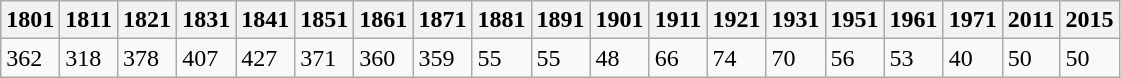<table class="wikitable">
<tr>
<th>1801</th>
<th>1811</th>
<th>1821</th>
<th>1831</th>
<th>1841</th>
<th>1851</th>
<th>1861</th>
<th>1871</th>
<th>1881</th>
<th>1891</th>
<th>1901</th>
<th>1911</th>
<th>1921</th>
<th>1931</th>
<th>1951</th>
<th>1961</th>
<th>1971</th>
<th>2011</th>
<th>2015</th>
</tr>
<tr>
<td>362</td>
<td>318</td>
<td>378</td>
<td>407</td>
<td>427</td>
<td>371</td>
<td>360</td>
<td>359</td>
<td>55</td>
<td>55</td>
<td>48</td>
<td>66</td>
<td>74</td>
<td>70</td>
<td>56</td>
<td>53</td>
<td>40</td>
<td>50</td>
<td>50</td>
</tr>
</table>
